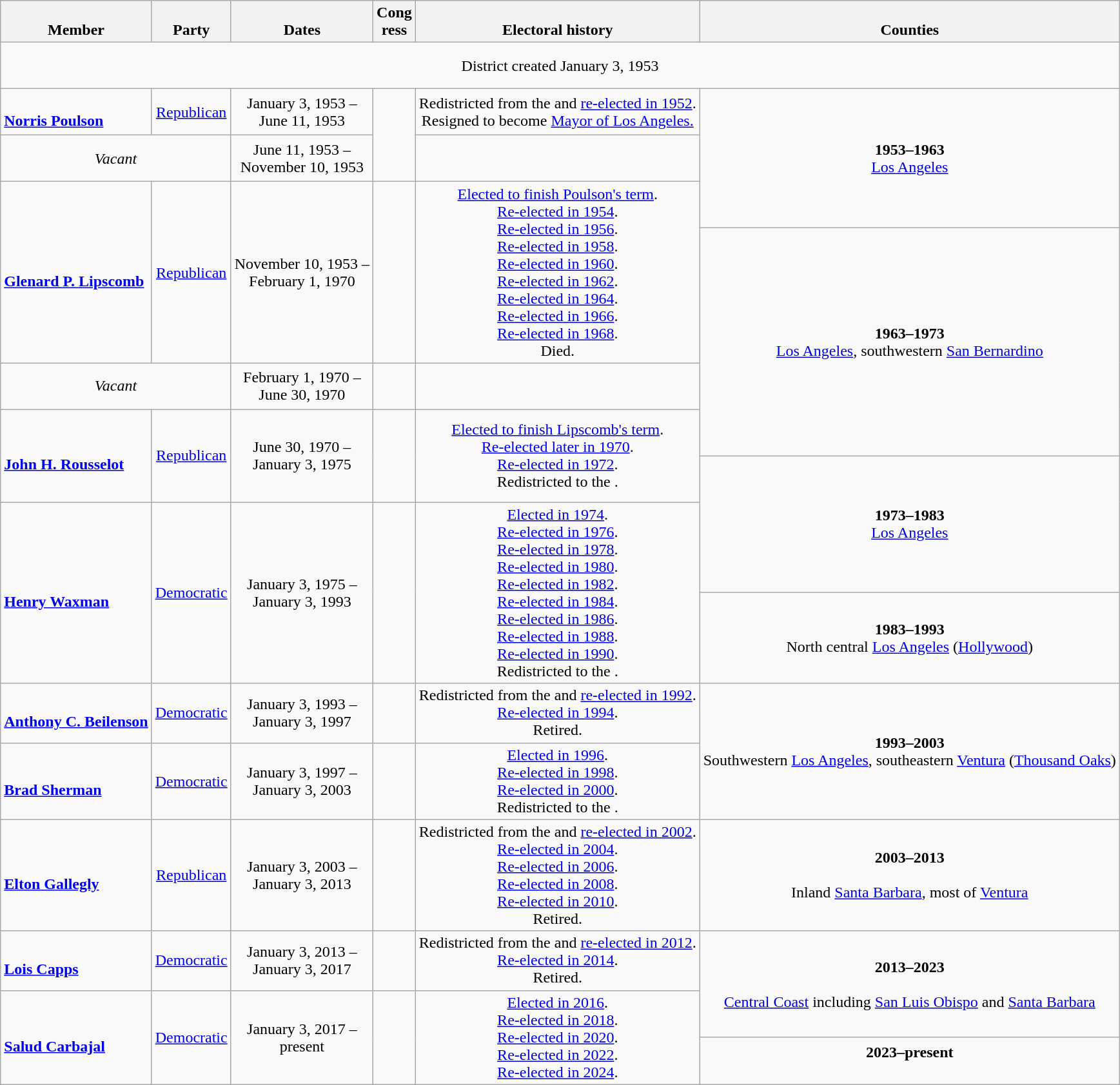<table class=wikitable style="text-align:center">
<tr valign=bottom>
<th scope="col">Member</th>
<th scope="col">Party</th>
<th scope="col">Dates</th>
<th scope="col">Cong<br>ress</th>
<th scope="col">Electoral history</th>
<th scope="col">Counties</th>
</tr>
<tr style="height:3em">
<td colspan=6>District created January 3, 1953</td>
</tr>
<tr style="height:3em">
<td align=left><br><strong><a href='#'>Norris Poulson</a></strong><br></td>
<td><a href='#'>Republican</a></td>
<td nowrap>January 3, 1953 –<br>June 11, 1953</td>
<td rowspan=2></td>
<td>Redistricted from the  and <a href='#'>re-elected in 1952</a>.<br>Resigned to become <a href='#'>Mayor of Los Angeles.</a></td>
<td rowspan=3><strong>1953–1963</strong><br><a href='#'>Los Angeles</a></td>
</tr>
<tr style="height:3em">
<td colspan=2><em>Vacant</em></td>
<td nowrap>June 11, 1953 –<br>November 10, 1953</td>
</tr>
<tr style="height:3em">
<td rowspan=2 align=left><br><strong><a href='#'>Glenard P. Lipscomb</a></strong><br></td>
<td rowspan=2 ><a href='#'>Republican</a></td>
<td rowspan=2 nowrap>November 10, 1953 –<br>February 1, 1970</td>
<td rowspan=2></td>
<td rowspan=2><a href='#'>Elected to finish Poulson's term</a>.<br><a href='#'>Re-elected in 1954</a>.<br><a href='#'>Re-elected in 1956</a>.<br><a href='#'>Re-elected in 1958</a>.<br><a href='#'>Re-elected in 1960</a>.<br><a href='#'>Re-elected in 1962</a>.<br><a href='#'>Re-elected in 1964</a>.<br><a href='#'>Re-elected in 1966</a>.<br><a href='#'>Re-elected in 1968</a>.<br>Died.</td>
</tr>
<tr style="height:3em">
<td rowspan=3><strong>1963–1973</strong><br><a href='#'>Los Angeles</a>, southwestern <a href='#'>San Bernardino</a></td>
</tr>
<tr style="height:3em">
<td colspan=2><em>Vacant</em></td>
<td nowrap>February 1, 1970 –<br>June 30, 1970</td>
<td></td>
</tr>
<tr style="height:3em">
<td rowspan=2 align=left><br><strong><a href='#'>John H. Rousselot</a></strong><br></td>
<td rowspan=2 ><a href='#'>Republican</a></td>
<td rowspan=2 nowrap>June 30, 1970 –<br>January 3, 1975</td>
<td rowspan=2></td>
<td rowspan=2><a href='#'>Elected to finish Lipscomb's term</a>.<br><a href='#'>Re-elected later in 1970</a>.<br><a href='#'>Re-elected in 1972</a>.<br>Redistricted to the .</td>
</tr>
<tr style="height:3em">
<td rowspan=2><strong>1973–1983</strong><br><a href='#'>Los Angeles</a></td>
</tr>
<tr style="height:3em">
<td rowspan=2 align=left><br><strong><a href='#'>Henry Waxman</a></strong><br></td>
<td rowspan=2 ><a href='#'>Democratic</a></td>
<td rowspan=2 nowrap>January 3, 1975 –<br>January 3, 1993</td>
<td rowspan=2></td>
<td rowspan=2><a href='#'>Elected in 1974</a>.<br><a href='#'>Re-elected in 1976</a>.<br><a href='#'>Re-elected in 1978</a>.<br><a href='#'>Re-elected in 1980</a>.<br><a href='#'>Re-elected in 1982</a>.<br><a href='#'>Re-elected in 1984</a>.<br><a href='#'>Re-elected in 1986</a>.<br><a href='#'>Re-elected in 1988</a>.<br><a href='#'>Re-elected in 1990</a>.<br>Redistricted to the .</td>
</tr>
<tr style="height:3em">
<td><strong>1983–1993</strong><br>North central <a href='#'>Los Angeles</a> (<a href='#'>Hollywood</a>)</td>
</tr>
<tr style="height:3em">
<td align=left><br><strong><a href='#'>Anthony C. Beilenson</a></strong><br></td>
<td><a href='#'>Democratic</a></td>
<td nowrap>January 3, 1993 –<br>January 3, 1997</td>
<td></td>
<td>Redistricted from the  and <a href='#'>re-elected in 1992</a>.<br><a href='#'>Re-elected in 1994</a>.<br>Retired.</td>
<td rowspan=2><strong>1993–2003</strong><br>Southwestern <a href='#'>Los Angeles</a>, southeastern <a href='#'>Ventura</a> (<a href='#'>Thousand Oaks</a>)</td>
</tr>
<tr style="height:3em">
<td align=left><br><strong><a href='#'>Brad Sherman</a></strong><br></td>
<td><a href='#'>Democratic</a></td>
<td nowrap>January 3, 1997 –<br>January 3, 2003</td>
<td></td>
<td><a href='#'>Elected in 1996</a>.<br><a href='#'>Re-elected in 1998</a>.<br><a href='#'>Re-elected in 2000</a>.<br>Redistricted to the .</td>
</tr>
<tr style="height:3em">
<td align=left><br><strong><a href='#'>Elton Gallegly</a></strong><br></td>
<td><a href='#'>Republican</a></td>
<td nowrap>January 3, 2003 –<br>January 3, 2013</td>
<td></td>
<td>Redistricted from the  and <a href='#'>re-elected in 2002</a>.<br><a href='#'>Re-elected in 2004</a>.<br><a href='#'>Re-elected in 2006</a>.<br><a href='#'>Re-elected in 2008</a>.<br><a href='#'>Re-elected in 2010</a>.<br>Retired.</td>
<td><strong>2003–2013</strong><br><br>Inland <a href='#'>Santa Barbara</a>, most of <a href='#'>Ventura</a></td>
</tr>
<tr style="height:3em">
<td align=left><br><strong><a href='#'>Lois Capps</a></strong><br></td>
<td><a href='#'>Democratic</a></td>
<td nowrap>January 3, 2013 –<br>January 3, 2017</td>
<td></td>
<td>Redistricted from the  and <a href='#'>re-elected in 2012</a>.<br><a href='#'>Re-elected in 2014</a>.<br>Retired.</td>
<td rowspan=2><strong>2013–2023</strong><br><br><a href='#'>Central Coast</a> including <a href='#'>San Luis Obispo</a> and <a href='#'>Santa Barbara</a></td>
</tr>
<tr style="height:3em">
<td rowspan=2 align=left><br><strong><a href='#'>Salud Carbajal</a></strong><br></td>
<td rowspan=2 ><a href='#'>Democratic</a></td>
<td rowspan=2 nowrap>January 3, 2017 –<br>present</td>
<td rowspan=2></td>
<td rowspan=2><a href='#'>Elected in 2016</a>.<br><a href='#'>Re-elected in 2018</a>.<br><a href='#'>Re-elected in 2020</a>.<br><a href='#'>Re-elected in 2022</a>.<br><a href='#'>Re-elected in 2024</a>.</td>
</tr>
<tr style="height:3em">
<td><strong>2023–present</strong><br><br></td>
</tr>
</table>
